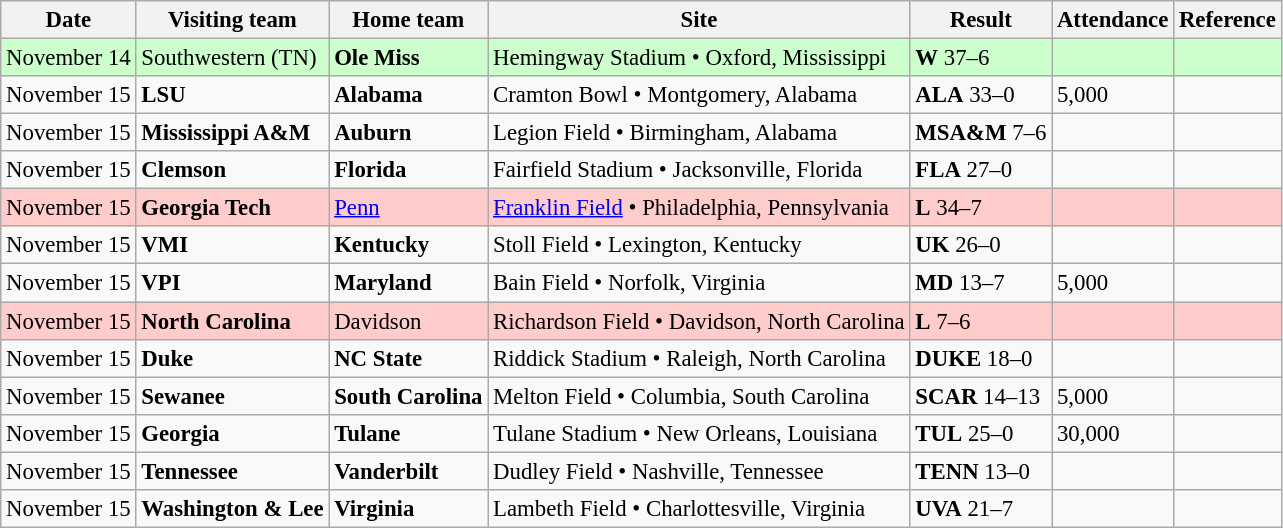<table class="wikitable" style="font-size:95%;">
<tr>
<th>Date</th>
<th>Visiting team</th>
<th>Home team</th>
<th>Site</th>
<th>Result</th>
<th>Attendance</th>
<th class="unsortable">Reference</th>
</tr>
<tr bgcolor=ccffcc>
<td>November 14</td>
<td>Southwestern (TN)</td>
<td><strong>Ole Miss</strong></td>
<td>Hemingway Stadium • Oxford, Mississippi</td>
<td><strong>W</strong> 37–6</td>
<td></td>
<td></td>
</tr>
<tr bgcolor=>
<td>November 15</td>
<td><strong>LSU</strong></td>
<td><strong>Alabama</strong></td>
<td>Cramton Bowl • Montgomery, Alabama</td>
<td><strong>ALA</strong> 33–0</td>
<td>5,000</td>
<td></td>
</tr>
<tr bgcolor=>
<td>November 15</td>
<td><strong>Mississippi A&M</strong></td>
<td><strong>Auburn</strong></td>
<td>Legion Field • Birmingham, Alabama</td>
<td><strong>MSA&M</strong> 7–6</td>
<td></td>
<td></td>
</tr>
<tr bgcolor=>
<td>November 15</td>
<td><strong>Clemson</strong></td>
<td><strong>Florida</strong></td>
<td>Fairfield Stadium • Jacksonville, Florida</td>
<td><strong>FLA</strong> 27–0</td>
<td></td>
<td></td>
</tr>
<tr bgcolor=ffcccc>
<td>November 15</td>
<td><strong>Georgia Tech</strong></td>
<td><a href='#'>Penn</a></td>
<td><a href='#'>Franklin Field</a> • Philadelphia, Pennsylvania</td>
<td><strong>L</strong> 34–7</td>
<td></td>
<td></td>
</tr>
<tr bgcolor=>
<td>November 15</td>
<td><strong>VMI</strong></td>
<td><strong>Kentucky</strong></td>
<td>Stoll Field • Lexington, Kentucky</td>
<td><strong>UK</strong> 26–0</td>
<td></td>
<td></td>
</tr>
<tr bgcolor=>
<td>November 15</td>
<td><strong>VPI</strong></td>
<td><strong>Maryland</strong></td>
<td>Bain Field • Norfolk, Virginia</td>
<td><strong>MD</strong> 13–7</td>
<td>5,000</td>
<td></td>
</tr>
<tr bgcolor=ffcccc>
<td>November 15</td>
<td><strong>North Carolina</strong></td>
<td>Davidson</td>
<td>Richardson Field • Davidson, North Carolina</td>
<td><strong>L</strong> 7–6</td>
<td></td>
<td></td>
</tr>
<tr bgcolor=>
<td>November 15</td>
<td><strong>Duke</strong></td>
<td><strong>NC State</strong></td>
<td>Riddick Stadium • Raleigh, North Carolina</td>
<td><strong>DUKE</strong> 18–0</td>
<td></td>
<td></td>
</tr>
<tr bgcolor=>
<td>November 15</td>
<td><strong>Sewanee</strong></td>
<td><strong>South Carolina</strong></td>
<td>Melton Field • Columbia, South Carolina</td>
<td><strong>SCAR</strong> 14–13</td>
<td>5,000</td>
<td></td>
</tr>
<tr bgcolor=>
<td>November 15</td>
<td><strong>Georgia</strong></td>
<td><strong>Tulane</strong></td>
<td>Tulane Stadium • New Orleans, Louisiana</td>
<td><strong>TUL</strong> 25–0</td>
<td>30,000</td>
<td></td>
</tr>
<tr bgcolor=>
<td>November 15</td>
<td><strong>Tennessee</strong></td>
<td><strong>Vanderbilt</strong></td>
<td>Dudley Field • Nashville, Tennessee</td>
<td><strong>TENN</strong> 13–0</td>
<td></td>
<td></td>
</tr>
<tr bgcolor=>
<td>November 15</td>
<td><strong>Washington & Lee</strong></td>
<td><strong>Virginia</strong></td>
<td>Lambeth Field • Charlottesville, Virginia</td>
<td><strong>UVA</strong> 21–7</td>
<td></td>
<td></td>
</tr>
</table>
